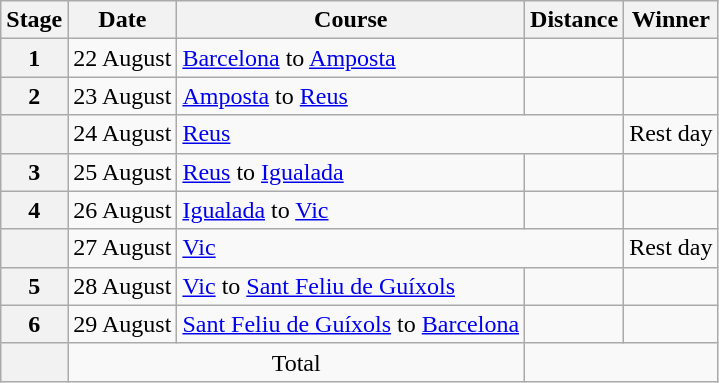<table class="wikitable">
<tr>
<th scope="col">Stage</th>
<th scope="col">Date</th>
<th scope="col">Course</th>
<th scope="col">Distance</th>
<th scope="col">Winner</th>
</tr>
<tr>
<th scope="row">1</th>
<td style="text-align:right">22 August</td>
<td><a href='#'>Barcelona</a> to <a href='#'>Amposta</a></td>
<td style="text-align:center;"></td>
<td></td>
</tr>
<tr>
<th scope="row">2</th>
<td style="text-align:right">23 August</td>
<td><a href='#'>Amposta</a> to <a href='#'>Reus</a></td>
<td style="text-align:center;"></td>
<td></td>
</tr>
<tr>
<th scope="row" style="text-align:center"></th>
<td style="text-align:right">24 August</td>
<td colspan="2"><a href='#'>Reus</a></td>
<td colspan="2">Rest day</td>
</tr>
<tr>
<th scope="row">3</th>
<td style="text-align:right">25 August</td>
<td><a href='#'>Reus</a> to <a href='#'>Igualada</a></td>
<td style="text-align:center;"></td>
<td></td>
</tr>
<tr>
<th scope="row">4</th>
<td style="text-align:right">26 August</td>
<td><a href='#'>Igualada</a> to <a href='#'>Vic</a></td>
<td style="text-align:center;"></td>
<td></td>
</tr>
<tr>
<th scope="row" style="text-align:center"></th>
<td style="text-align:right">27 August</td>
<td colspan="2"><a href='#'>Vic</a></td>
<td colspan="2">Rest day</td>
</tr>
<tr>
<th scope="row">5</th>
<td style="text-align:right">28 August</td>
<td><a href='#'>Vic</a> to <a href='#'>Sant Feliu de Guíxols</a></td>
<td style="text-align:center;"></td>
<td></td>
</tr>
<tr>
<th scope="row">6</th>
<td style="text-align:right">29 August</td>
<td><a href='#'>Sant Feliu de Guíxols</a> to <a href='#'>Barcelona</a></td>
<td style="text-align:center;"></td>
<td></td>
</tr>
<tr>
<th scope="row"></th>
<td colspan="2" style="text-align:center">Total</td>
<td colspan="5" style="text-align:center"></td>
</tr>
</table>
